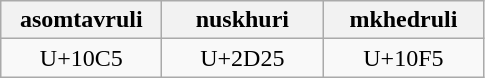<table class="wikitable" style="width:100">
<tr>
<th width="100">asomtavruli</th>
<th width="100">nuskhuri</th>
<th width="100">mkhedruli</th>
</tr>
<tr>
<td align="center">U+10C5</td>
<td align="center">U+2D25</td>
<td align="center">U+10F5</td>
</tr>
</table>
